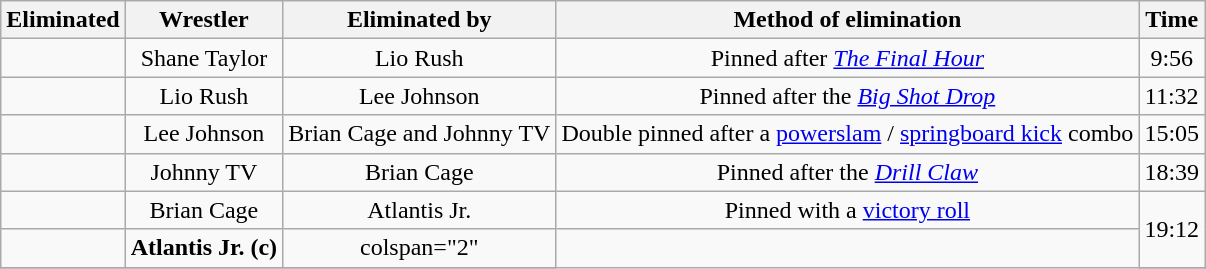<table class="wikitable sortable" style="text-align:center;">
<tr>
<th>Eliminated</th>
<th>Wrestler</th>
<th>Eliminated by</th>
<th>Method of elimination</th>
<th>Time</th>
</tr>
<tr>
<td></td>
<td>Shane Taylor</td>
<td>Lio Rush</td>
<td>Pinned after <em><a href='#'>The Final Hour</a></em></td>
<td>9:56</td>
</tr>
<tr>
<td></td>
<td>Lio Rush</td>
<td>Lee Johnson</td>
<td>Pinned after the <em><a href='#'>Big Shot Drop</a></em></td>
<td>11:32</td>
</tr>
<tr>
<td></td>
<td>Lee Johnson</td>
<td>Brian Cage and Johnny TV</td>
<td>Double pinned after a <a href='#'>powerslam</a> / <a href='#'>springboard kick</a> combo</td>
<td>15:05</td>
</tr>
<tr>
<td></td>
<td>Johnny TV</td>
<td>Brian Cage</td>
<td>Pinned after the <em><a href='#'>Drill Claw</a></em></td>
<td>18:39</td>
</tr>
<tr>
<td></td>
<td>Brian Cage</td>
<td>Atlantis Jr.</td>
<td>Pinned with a <a href='#'>victory roll</a></td>
<td rowspan=2>19:12</td>
</tr>
<tr>
<td><strong></strong></td>
<td><strong>Atlantis Jr. (c)</strong></td>
<td>colspan="2" </td>
</tr>
<tr>
</tr>
</table>
